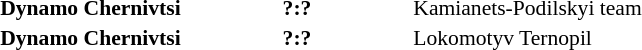<table width=100% cellspacing=1>
<tr>
<th width=20%></th>
<th width=12%></th>
<th width=20%></th>
<th></th>
</tr>
<tr style=font-size:90%>
<td align=right><strong>Dynamo Chernivtsi</strong></td>
<td align=center><strong>?:?</strong></td>
<td>Kamianets-Podilskyi team</td>
<td align=center></td>
</tr>
<tr style=font-size:90%>
<td align=right><strong>Dynamo Chernivtsi</strong></td>
<td align=center><strong>?:?</strong></td>
<td>Lokomotyv Ternopil</td>
<td align=center></td>
</tr>
</table>
